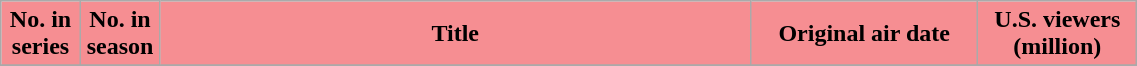<table class="wikitable plainrowheaders" style="width:60%;">
<tr>
<th style="background:#f68e92; color:#000; width:7%;">No. in<br>series</th>
<th style="background:#f68e92; color:#000; width:7%;">No. in<br>season</th>
<th style="background:#f68e92; color:#000;">Title</th>
<th style="background:#f68e92; color:#000; width:20%;">Original air date</th>
<th style="background:#f68e92; color:#000; width:14%;">U.S. viewers<br>(million)</th>
</tr>
<tr>
</tr>
</table>
